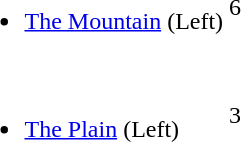<table>
<tr>
<td><br><ul><li><a href='#'>The Mountain</a> (Left)</li></ul></td>
<td><div>6</div></td>
</tr>
<tr>
<td><br><ul><li><a href='#'>The Plain</a> (Left)</li></ul></td>
<td><div>3</div></td>
</tr>
</table>
